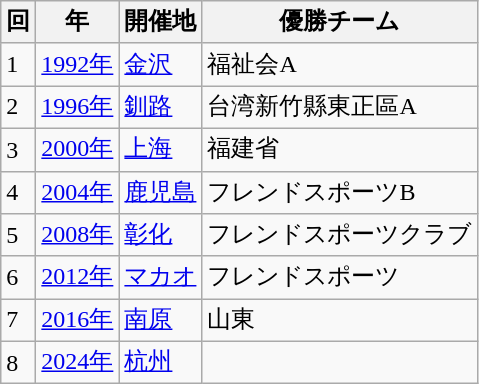<table class="wikitable">
<tr>
<th>回</th>
<th>年</th>
<th>開催地</th>
<th>優勝チーム</th>
</tr>
<tr>
<td>1</td>
<td><a href='#'>1992年</a></td>
<td> <a href='#'>金沢</a></td>
<td>福祉会A</td>
</tr>
<tr>
<td>2</td>
<td><a href='#'>1996年</a></td>
<td> <a href='#'>釧路</a></td>
<td>台湾新竹縣東正區A</td>
</tr>
<tr>
<td>3</td>
<td><a href='#'>2000年</a></td>
<td> <a href='#'>上海</a></td>
<td> 福建省</td>
</tr>
<tr>
<td>4</td>
<td><a href='#'>2004年</a></td>
<td> <a href='#'>鹿児島</a></td>
<td>フレンドスポーツB</td>
</tr>
<tr>
<td>5</td>
<td><a href='#'>2008年</a></td>
<td>  <a href='#'>彰化</a></td>
<td>フレンドスポーツクラブ</td>
</tr>
<tr>
<td>6</td>
<td><a href='#'>2012年</a></td>
<td> <a href='#'>マカオ</a></td>
<td> フレンドスポーツ</td>
</tr>
<tr>
<td>7</td>
<td><a href='#'>2016年</a></td>
<td> <a href='#'>南原</a></td>
<td> 山東</td>
</tr>
<tr>
<td>8</td>
<td><a href='#'>2024年</a></td>
<td> <a href='#'>杭州</a></td>
<td></td>
</tr>
</table>
